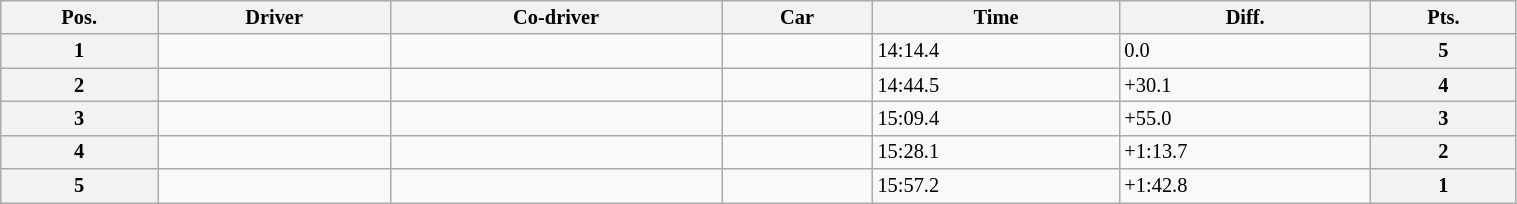<table class="wikitable" width=80% style="font-size: 85%;">
<tr>
<th>Pos.</th>
<th>Driver</th>
<th>Co-driver</th>
<th>Car</th>
<th>Time</th>
<th>Diff.</th>
<th>Pts.</th>
</tr>
<tr>
<th>1</th>
<td></td>
<td></td>
<td></td>
<td>14:14.4</td>
<td>0.0</td>
<th>5</th>
</tr>
<tr>
<th>2</th>
<td></td>
<td> </td>
<td></td>
<td>14:44.5</td>
<td>+30.1</td>
<th>4</th>
</tr>
<tr>
<th>3</th>
<td></td>
<td> </td>
<td></td>
<td>15:09.4</td>
<td>+55.0</td>
<th>3</th>
</tr>
<tr>
<th>4</th>
<td></td>
<td> </td>
<td></td>
<td>15:28.1</td>
<td>+1:13.7</td>
<th>2</th>
</tr>
<tr>
<th>5</th>
<td></td>
<td> </td>
<td></td>
<td>15:57.2</td>
<td>+1:42.8</td>
<th>1</th>
</tr>
</table>
